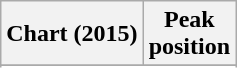<table class="wikitable sortable plainrowheaders" style="text-align:center">
<tr>
<th scope="col">Chart (2015)</th>
<th scope="col">Peak<br>position</th>
</tr>
<tr>
</tr>
<tr>
</tr>
<tr>
</tr>
<tr>
</tr>
</table>
